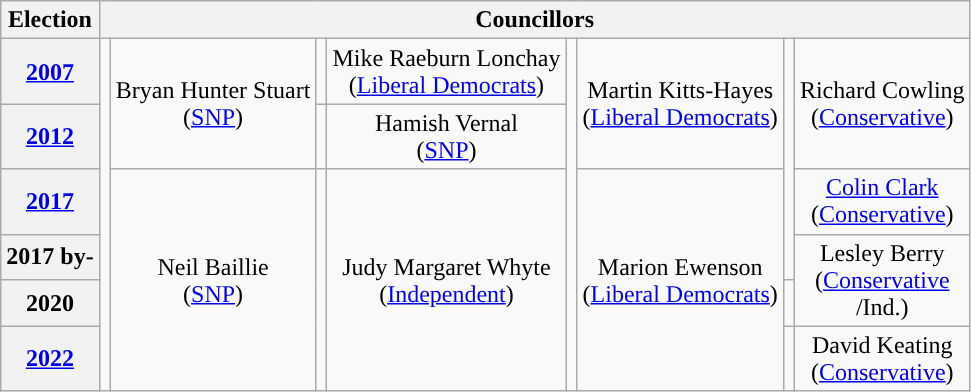<table class="wikitable" style="text-align:center">
<tr>
<th>Election</th>
<th colspan=8>Councillors</th>
</tr>
<tr>
<th><a href='#'>2007</a></th>
<td rowspan=6; style="background-color: "></td>
<td rowspan=2>Bryan Hunter Stuart<br>(<a href='#'>SNP</a>)</td>
<td rowspan=1; style="background-color: "></td>
<td rowspan=1>Mike Raeburn Lonchay<br>(<a href='#'>Liberal Democrats</a>)</td>
<td rowspan=6; style="background-color: "></td>
<td rowspan=2>Martin Kitts-Hayes<br>(<a href='#'>Liberal Democrats</a>)</td>
<td rowspan=4; style="background-color: "></td>
<td rowspan=2>Richard Cowling<br>(<a href='#'>Conservative</a>)</td>
</tr>
<tr>
<th><a href='#'>2012</a></th>
<td rowspan=1; style="background-color: "></td>
<td rowspan=1>Hamish Vernal<br>(<a href='#'>SNP</a>)</td>
</tr>
<tr>
<th><a href='#'>2017</a></th>
<td rowspan=4>Neil Baillie<br>(<a href='#'>SNP</a>)</td>
<td rowspan=4; style="background-color: "></td>
<td rowspan=4>Judy Margaret Whyte<br>(<a href='#'>Independent</a>)</td>
<td rowspan=4>Marion Ewenson<br>(<a href='#'>Liberal Democrats</a>)</td>
<td rowspan=1><a href='#'>Colin Clark</a><br>(<a href='#'>Conservative</a>)</td>
</tr>
<tr>
<th>2017 by-</th>
<td rowspan=2>Lesley Berry<br>(<a href='#'>Conservative</a><br>/Ind.)</td>
</tr>
<tr>
<th>2020</th>
<td rowspan=1; style="background-color: "></td>
</tr>
<tr>
<th><a href='#'>2022</a></th>
<td rowspan=1; style="background-color: "></td>
<td rowspan=1>David Keating<br>(<a href='#'>Conservative</a>)</td>
</tr>
</table>
